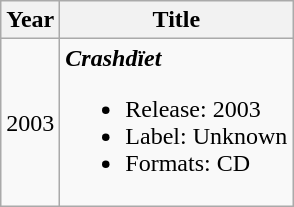<table class="wikitable">
<tr>
<th rowspan="1"><strong>Year</strong></th>
<th rowspan="1"><strong>Title</strong></th>
</tr>
<tr>
<td>2003</td>
<td><strong><em>Crashdïet</em></strong><br><ul><li>Release:  2003</li><li>Label: Unknown</li><li>Formats: CD</li></ul></td>
</tr>
</table>
